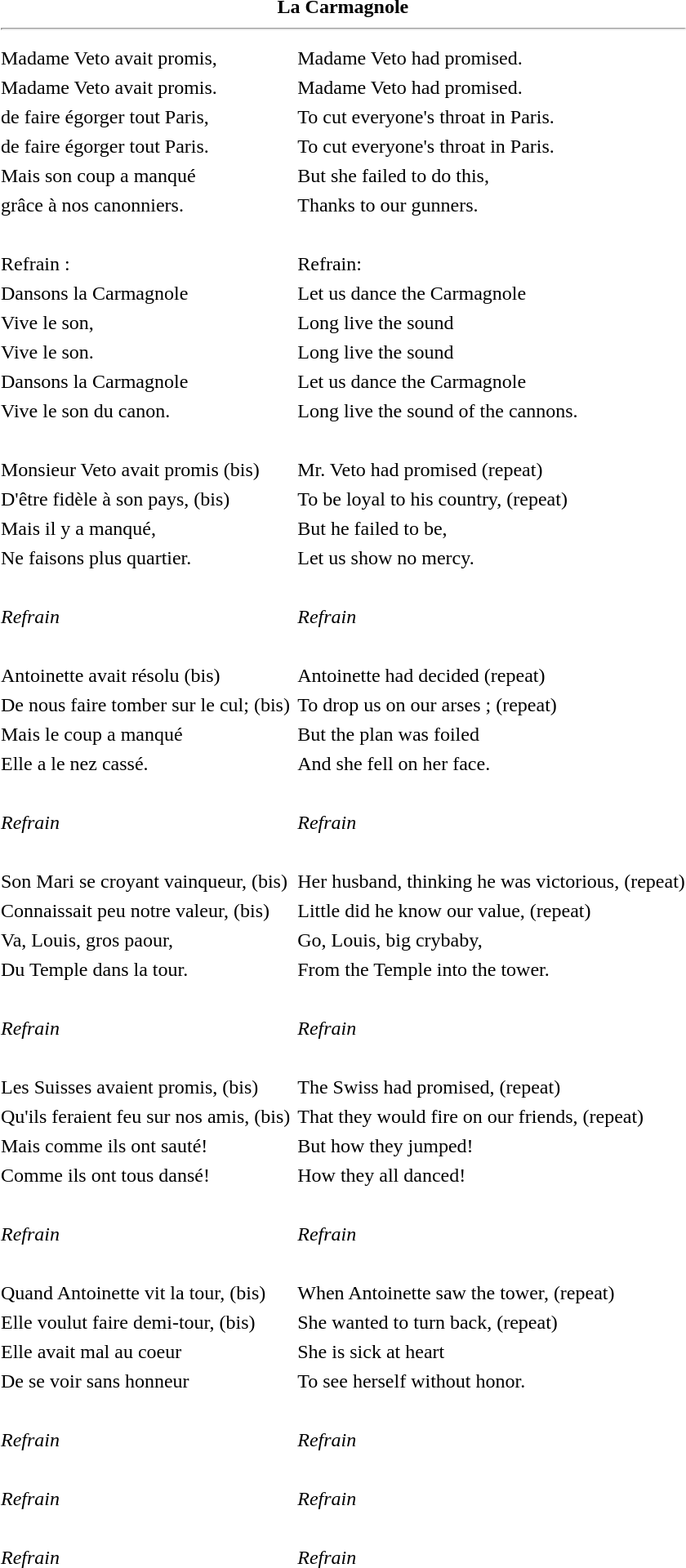<table cellpadding=2 style="background:transparent;">
<tr>
<td align="center" colspan="2"><strong>La Carmagnole</strong><br><hr></td>
</tr>
<tr>
<td>Madame Veto avait promis,</td>
<td>Madame Veto had promised.</td>
</tr>
<tr>
<td>Madame Veto avait promis.</td>
<td>Madame Veto had promised.</td>
</tr>
<tr>
<td>de faire égorger tout Paris,</td>
<td>To cut everyone's throat in Paris.</td>
</tr>
<tr>
<td>de faire égorger tout Paris.</td>
<td>To cut everyone's throat in Paris.</td>
</tr>
<tr>
<td>Mais son coup a manqué</td>
<td>But she failed to do this,</td>
</tr>
<tr>
<td>grâce à nos canonniers.</td>
<td>Thanks to our gunners.</td>
</tr>
<tr>
<td> </td>
<td></td>
</tr>
<tr>
<td>Refrain :</td>
<td>Refrain:</td>
</tr>
<tr>
<td>Dansons la Carmagnole</td>
<td>Let us dance the Carmagnole</td>
</tr>
<tr>
<td>Vive le son,</td>
<td>Long live the sound</td>
</tr>
<tr>
<td>Vive le son.</td>
<td>Long live the sound</td>
</tr>
<tr>
<td>Dansons la Carmagnole</td>
<td>Let us dance the Carmagnole</td>
</tr>
<tr>
<td>Vive le son du canon.</td>
<td>Long live the sound of the cannons.</td>
</tr>
<tr>
<td> </td>
<td></td>
</tr>
<tr>
<td>Monsieur Veto avait promis (bis)</td>
<td>Mr. Veto had promised (repeat)</td>
</tr>
<tr>
<td>D'être fidèle à son pays, (bis)</td>
<td>To be loyal to his country, (repeat)</td>
</tr>
<tr>
<td>Mais il y a manqué,</td>
<td>But he failed to be,</td>
</tr>
<tr>
<td>Ne faisons plus quartier.</td>
<td>Let us show no mercy.</td>
</tr>
<tr>
<td> </td>
<td></td>
</tr>
<tr>
<td><em>Refrain</em></td>
<td><em>Refrain</em></td>
</tr>
<tr>
<td> </td>
<td></td>
</tr>
<tr>
<td>Antoinette avait résolu (bis)</td>
<td>Antoinette had decided (repeat)</td>
</tr>
<tr>
<td>De nous faire tomber sur le cul; (bis)</td>
<td>To drop us on our arses ; (repeat)</td>
</tr>
<tr>
<td>Mais le coup a manqué</td>
<td>But the plan was foiled</td>
</tr>
<tr>
<td>Elle a le nez cassé.</td>
<td>And she fell on her face.</td>
</tr>
<tr>
<td> </td>
<td></td>
</tr>
<tr>
<td><em>Refrain</em></td>
<td><em>Refrain</em></td>
</tr>
<tr>
<td> </td>
<td></td>
</tr>
<tr>
<td>Son Mari se croyant vainqueur, (bis)</td>
<td>Her husband, thinking he was victorious, (repeat)</td>
</tr>
<tr>
<td>Connaissait peu notre valeur, (bis)</td>
<td>Little did he know our value, (repeat)</td>
</tr>
<tr>
<td>Va, Louis, gros paour,</td>
<td>Go, Louis, big crybaby,</td>
</tr>
<tr>
<td>Du Temple dans la tour.</td>
<td>From the Temple into the tower.</td>
</tr>
<tr>
<td> </td>
<td></td>
</tr>
<tr>
<td><em>Refrain</em></td>
<td><em>Refrain</em></td>
</tr>
<tr>
<td> </td>
<td></td>
</tr>
<tr>
<td>Les Suisses avaient promis, (bis)</td>
<td>The Swiss had promised, (repeat)</td>
</tr>
<tr>
<td>Qu'ils feraient feu sur nos amis, (bis)</td>
<td>That they would fire on our friends, (repeat)</td>
</tr>
<tr>
<td>Mais comme ils ont sauté!</td>
<td>But how they jumped!</td>
</tr>
<tr>
<td>Comme ils ont tous dansé!</td>
<td>How they all danced!</td>
</tr>
<tr>
<td> </td>
<td></td>
</tr>
<tr>
<td><em>Refrain</em></td>
<td><em>Refrain</em></td>
</tr>
<tr>
<td> </td>
<td></td>
</tr>
<tr>
<td>Quand Antoinette vit la tour, (bis)</td>
<td>When Antoinette saw the tower, (repeat)</td>
</tr>
<tr>
<td>Elle voulut faire demi-tour, (bis)</td>
<td>She wanted to turn back, (repeat)</td>
</tr>
<tr>
<td>Elle avait mal au coeur</td>
<td>She is sick at heart</td>
</tr>
<tr>
<td>De se voir sans honneur</td>
<td>To see herself without honor.</td>
</tr>
<tr>
<td> </td>
<td></td>
</tr>
<tr>
<td><em>Refrain</em></td>
<td><em>Refrain</em></td>
</tr>
<tr>
<td> </td>
<td></td>
</tr>
<tr>
<td><em>Refrain</em></td>
<td><em>Refrain</em></td>
</tr>
<tr>
<td> </td>
<td></td>
</tr>
<tr>
<td><em>Refrain</em></td>
<td><em>Refrain</em></td>
</tr>
<tr>
</tr>
</table>
